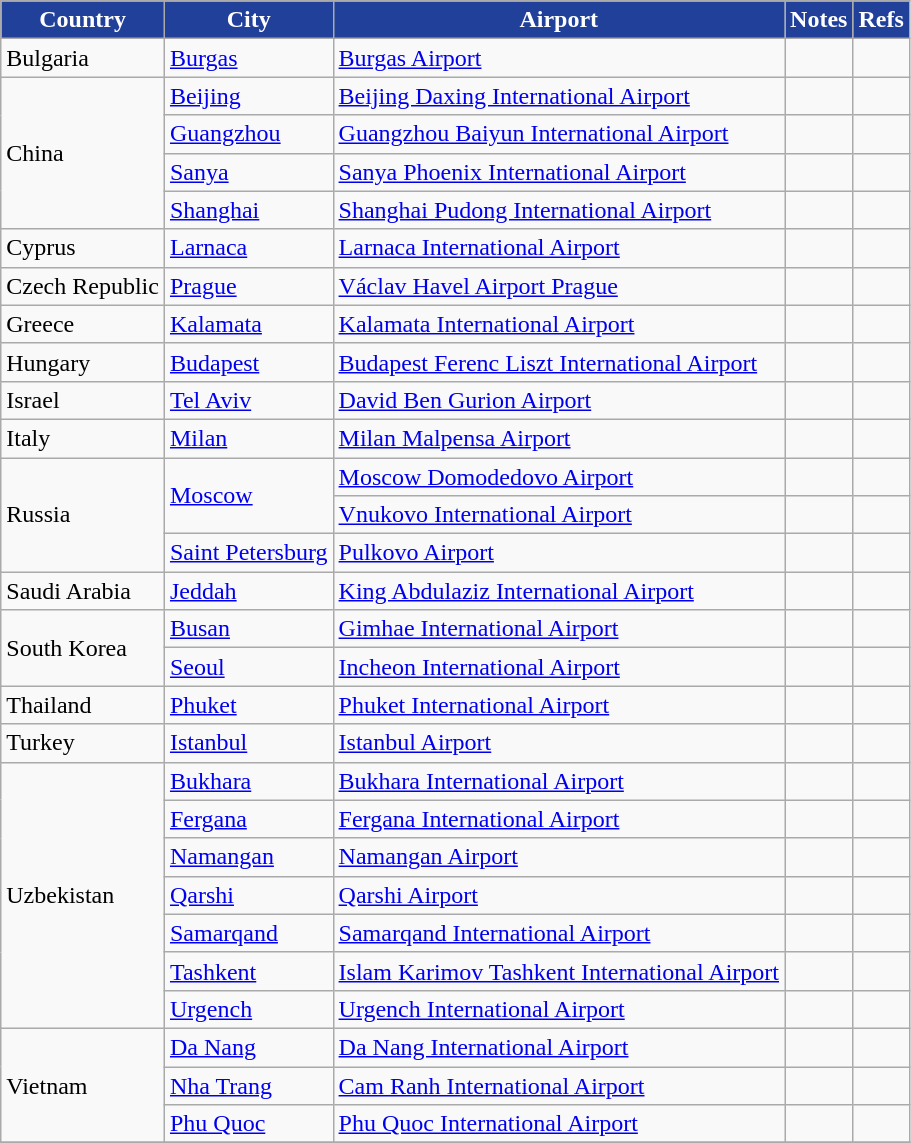<table class="wikitable sortable">
<tr>
<th style="background:#21409A; color:white;">Country</th>
<th style="background:#21409A; color:white;">City</th>
<th style="background:#21409A; color:white;">Airport</th>
<th style="background:#21409A; color:white;">Notes</th>
<th style="background:#21409A; color:white;" class="unsortable">Refs</th>
</tr>
<tr>
<td>Bulgaria</td>
<td><a href='#'>Burgas</a></td>
<td><a href='#'>Burgas Airport</a></td>
<td></td>
<td align=center></td>
</tr>
<tr>
<td rowspan="4">China</td>
<td><a href='#'>Beijing</a></td>
<td><a href='#'>Beijing Daxing International Airport</a></td>
<td></td>
<td align=center></td>
</tr>
<tr>
<td><a href='#'>Guangzhou</a></td>
<td><a href='#'>Guangzhou Baiyun International Airport</a></td>
<td align=center></td>
<td align=center></td>
</tr>
<tr>
<td><a href='#'>Sanya</a></td>
<td><a href='#'>Sanya Phoenix International Airport</a></td>
<td align=center></td>
<td align=center></td>
</tr>
<tr>
<td><a href='#'>Shanghai</a></td>
<td><a href='#'>Shanghai Pudong International Airport</a></td>
<td></td>
<td align=center></td>
</tr>
<tr>
<td>Cyprus</td>
<td><a href='#'>Larnaca</a></td>
<td><a href='#'>Larnaca International Airport</a></td>
<td></td>
<td align=center></td>
</tr>
<tr>
<td>Czech Republic</td>
<td><a href='#'>Prague</a></td>
<td><a href='#'>Václav Havel Airport Prague</a></td>
<td align=center></td>
<td align=center></td>
</tr>
<tr>
<td>Greece</td>
<td><a href='#'>Kalamata</a></td>
<td><a href='#'>Kalamata International Airport</a></td>
<td></td>
<td align=center></td>
</tr>
<tr>
<td>Hungary</td>
<td><a href='#'>Budapest</a></td>
<td><a href='#'>Budapest Ferenc Liszt International Airport</a></td>
<td align=center></td>
<td align=center></td>
</tr>
<tr>
<td>Israel</td>
<td><a href='#'>Tel Aviv</a></td>
<td><a href='#'>David Ben Gurion Airport</a></td>
<td align=center></td>
<td align=center></td>
</tr>
<tr>
<td>Italy</td>
<td><a href='#'>Milan</a></td>
<td><a href='#'>Milan Malpensa Airport</a></td>
<td></td>
<td align=center></td>
</tr>
<tr>
<td rowspan="3">Russia</td>
<td rowspan="2"><a href='#'>Moscow</a></td>
<td><a href='#'>Moscow Domodedovo Airport</a></td>
<td></td>
<td align=center></td>
</tr>
<tr>
<td><a href='#'>Vnukovo International Airport</a></td>
<td></td>
<td align=center></td>
</tr>
<tr>
<td><a href='#'>Saint Petersburg</a></td>
<td><a href='#'>Pulkovo Airport</a></td>
<td align=center></td>
<td align=center></td>
</tr>
<tr>
<td>Saudi Arabia</td>
<td><a href='#'>Jeddah</a></td>
<td><a href='#'>King Abdulaziz International Airport</a></td>
<td align=center></td>
<td align=center></td>
</tr>
<tr>
<td rowspan="2">South Korea</td>
<td><a href='#'>Busan</a></td>
<td><a href='#'>Gimhae International Airport</a></td>
<td></td>
<td align=center></td>
</tr>
<tr>
<td><a href='#'>Seoul</a></td>
<td><a href='#'>Incheon International Airport</a></td>
<td align=center></td>
<td align=center></td>
</tr>
<tr>
<td>Thailand</td>
<td><a href='#'>Phuket</a></td>
<td><a href='#'>Phuket International Airport</a></td>
<td align=center></td>
<td align=center></td>
</tr>
<tr>
<td>Turkey</td>
<td><a href='#'>Istanbul</a></td>
<td><a href='#'>Istanbul Airport</a></td>
<td align=center></td>
<td align=center></td>
</tr>
<tr>
<td rowspan="7">Uzbekistan</td>
<td><a href='#'>Bukhara</a></td>
<td><a href='#'>Bukhara International Airport</a></td>
<td align=center></td>
<td align=center></td>
</tr>
<tr>
<td><a href='#'>Fergana</a></td>
<td><a href='#'>Fergana International Airport</a></td>
<td align=center></td>
<td align=center></td>
</tr>
<tr>
<td><a href='#'>Namangan</a></td>
<td><a href='#'>Namangan Airport</a></td>
<td></td>
<td align=center></td>
</tr>
<tr>
<td><a href='#'>Qarshi</a></td>
<td><a href='#'>Qarshi Airport</a></td>
<td></td>
<td align=center></td>
</tr>
<tr>
<td><a href='#'>Samarqand</a></td>
<td><a href='#'>Samarqand International Airport</a></td>
<td></td>
<td align=center></td>
</tr>
<tr>
<td><a href='#'>Tashkent</a></td>
<td><a href='#'>Islam Karimov Tashkent International Airport</a></td>
<td></td>
<td align=center></td>
</tr>
<tr>
<td><a href='#'>Urgench</a></td>
<td><a href='#'>Urgench International Airport</a></td>
<td align=center></td>
<td align=center></td>
</tr>
<tr>
<td rowspan="3">Vietnam</td>
<td><a href='#'>Da Nang</a></td>
<td><a href='#'>Da Nang International Airport</a></td>
<td></td>
<td align=center></td>
</tr>
<tr>
<td><a href='#'>Nha Trang</a></td>
<td><a href='#'>Cam Ranh International Airport</a></td>
<td align=center></td>
<td align=center></td>
</tr>
<tr>
<td><a href='#'>Phu Quoc</a></td>
<td><a href='#'>Phu Quoc International Airport</a></td>
<td></td>
<td align=center></td>
</tr>
<tr>
</tr>
</table>
